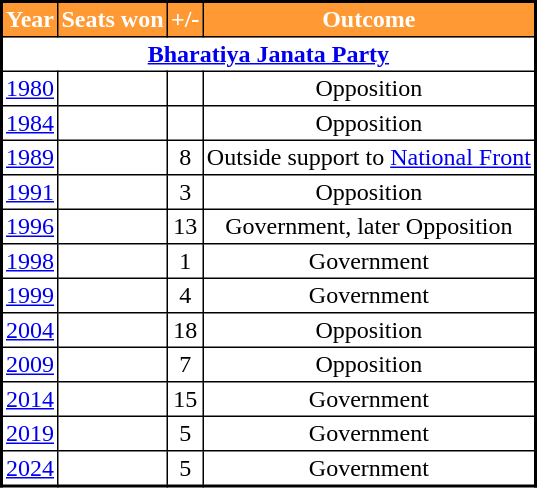<table class="sortable" border="1" cellpadding="2" cellspacing="0" style="border-collapse: collapse; border: 2px #000000 solid; font-size: x-big; width=">
<tr>
<th style="background-color:#FF9933; color:white">Year</th>
<th style="background-color:#FF9933; color:white">Seats won</th>
<th style="background-color:#FF9933; color:white">+/-</th>
<th style="background-color:#FF9933; color:white">Outcome</th>
</tr>
<tr>
<th colspan="4"><a href='#'>Bharatiya Janata Party</a></th>
</tr>
<tr style="text-align:center;">
<td><a href='#'>1980</a></td>
<td></td>
<td></td>
<td>Opposition</td>
</tr>
<tr style="text-align:center;">
<td><a href='#'>1984</a></td>
<td></td>
<td></td>
<td>Opposition</td>
</tr>
<tr style="text-align:center;">
<td><a href='#'>1989</a></td>
<td></td>
<td> 8</td>
<td>Outside support to <a href='#'>National Front</a></td>
</tr>
<tr style="text-align:center;">
<td><a href='#'>1991</a></td>
<td></td>
<td> 3</td>
<td>Opposition</td>
</tr>
<tr style="text-align:center;">
<td><a href='#'>1996</a></td>
<td></td>
<td> 13</td>
<td>Government, later Opposition</td>
</tr>
<tr style="text-align:center;">
<td><a href='#'>1998</a></td>
<td></td>
<td> 1</td>
<td>Government</td>
</tr>
<tr style="text-align:center;">
<td><a href='#'>1999</a></td>
<td></td>
<td> 4</td>
<td>Government</td>
</tr>
<tr style="text-align:center;">
<td><a href='#'>2004</a></td>
<td></td>
<td> 18</td>
<td>Opposition</td>
</tr>
<tr style="text-align:center;">
<td><a href='#'>2009</a></td>
<td></td>
<td> 7</td>
<td>Opposition</td>
</tr>
<tr style="text-align:center;">
<td><a href='#'>2014</a></td>
<td></td>
<td> 15</td>
<td>Government</td>
</tr>
<tr style="text-align:center;">
<td><a href='#'>2019</a></td>
<td></td>
<td> 5</td>
<td>Government</td>
</tr>
<tr style="text-align:center;">
<td><a href='#'>2024</a></td>
<td></td>
<td> 5</td>
<td>Government</td>
</tr>
</table>
